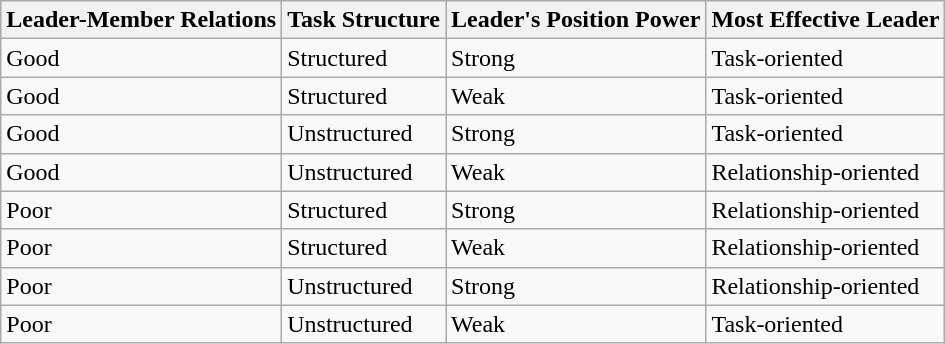<table class="wikitable">
<tr>
<th>Leader-Member Relations</th>
<th>Task Structure</th>
<th>Leader's Position Power</th>
<th>Most Effective Leader</th>
</tr>
<tr>
<td>Good</td>
<td>Structured</td>
<td>Strong</td>
<td>Task-oriented</td>
</tr>
<tr>
<td>Good</td>
<td>Structured</td>
<td>Weak</td>
<td>Task-oriented</td>
</tr>
<tr>
<td>Good</td>
<td>Unstructured</td>
<td>Strong</td>
<td>Task-oriented</td>
</tr>
<tr>
<td>Good</td>
<td>Unstructured</td>
<td>Weak</td>
<td>Relationship-oriented</td>
</tr>
<tr>
<td>Poor</td>
<td>Structured</td>
<td>Strong</td>
<td>Relationship-oriented</td>
</tr>
<tr>
<td>Poor</td>
<td>Structured</td>
<td>Weak</td>
<td>Relationship-oriented</td>
</tr>
<tr>
<td>Poor</td>
<td>Unstructured</td>
<td>Strong</td>
<td>Relationship-oriented</td>
</tr>
<tr>
<td>Poor</td>
<td>Unstructured</td>
<td>Weak</td>
<td>Task-oriented</td>
</tr>
</table>
